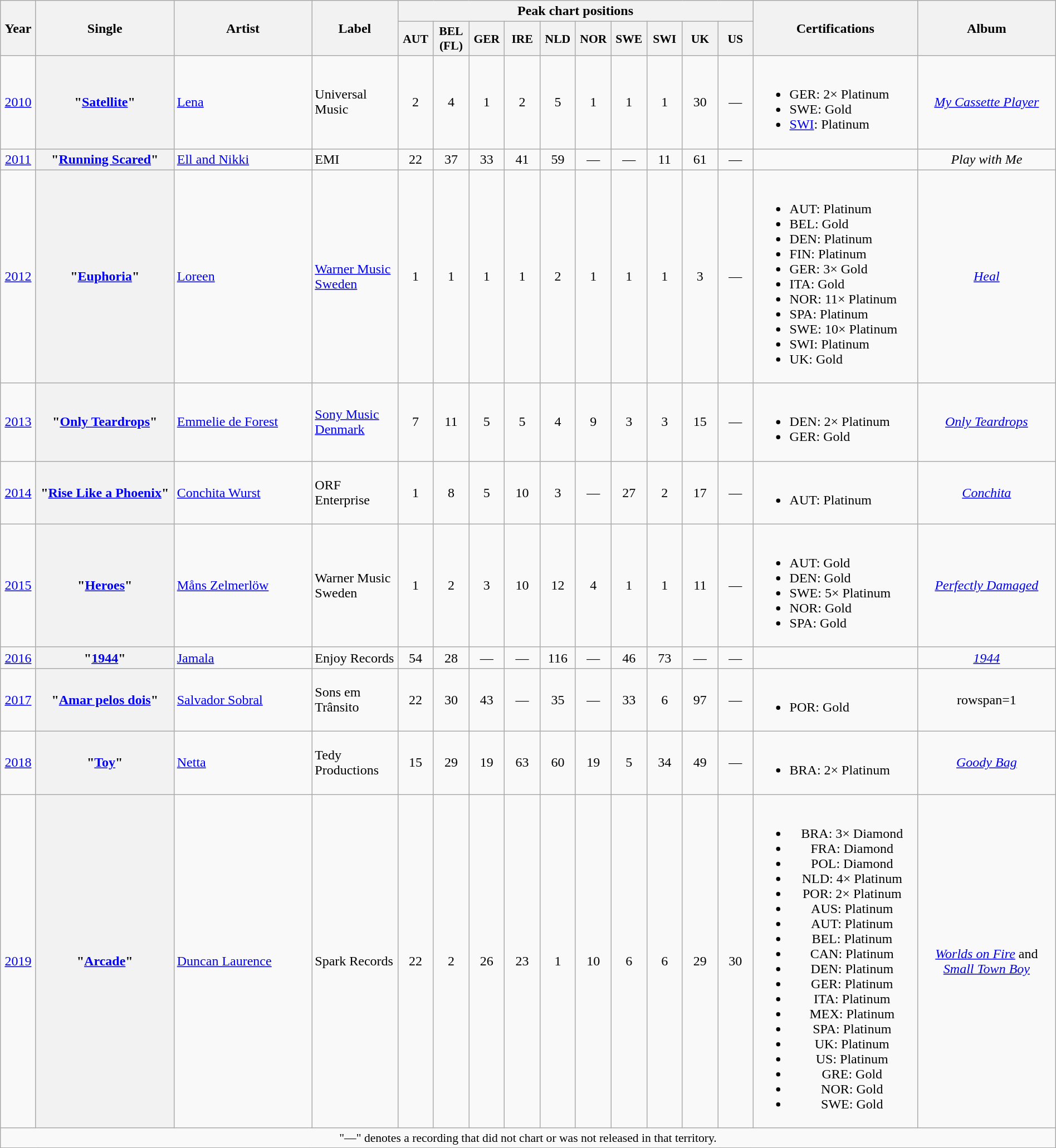<table class="wikitable plainrowheaders" style="text-align:center;width:100%;">
<tr>
<th rowspan="2" style="width:35px;">Year</th>
<th rowspan="2" style="width:10em;">Single</th>
<th rowspan="2" style="width:10em;">Artist</th>
<th rowspan="2" style="width:6em;">Label</th>
<th colspan="10">Peak chart positions</th>
<th rowspan="2" style="width:12em;">Certifications</th>
<th rowspan="2" style="width:10em;">Album</th>
</tr>
<tr>
<th scope="col" style="width:2.5em;font-size:90%;">AUT<br></th>
<th scope="col" style="width:2.5em;font-size:90%;">BEL<br>(FL)<br></th>
<th scope="col" style="width:2.5em;font-size:90%;">GER<br></th>
<th scope="col" style="width:2.5em;font-size:90%;">IRE<br></th>
<th scope="col" style="width:2.5em;font-size:90%;">NLD<br></th>
<th scope="col" style="width:2.5em;font-size:90%;">NOR <br></th>
<th scope="col" style="width:2.5em;font-size:90%;">SWE<br></th>
<th scope="col" style="width:2.5em;font-size:90%;">SWI<br></th>
<th scope="col" style="width:2.5em;font-size:90%;">UK<br></th>
<th scope="col" style="width:2.5em;font-size:90%;">US<br></th>
</tr>
<tr>
<td><a href='#'>2010</a></td>
<th scope="row">"<a href='#'>Satellite</a>"</th>
<td style="text-align:left;"><a href='#'>Lena</a></td>
<td style="text-align:left;">Universal Music</td>
<td>2</td>
<td>4</td>
<td>1</td>
<td>2</td>
<td>5</td>
<td>1</td>
<td>1</td>
<td>1</td>
<td>30</td>
<td>—</td>
<td style="text-align:left;"><br><ul><li>GER: 2× Platinum</li><li>SWE: Gold</li><li><a href='#'>SWI</a>: Platinum</li></ul></td>
<td><em><a href='#'>My Cassette Player</a></em></td>
</tr>
<tr>
<td><a href='#'>2011</a></td>
<th scope="row">"<a href='#'>Running Scared</a>"</th>
<td style="text-align:left;"><a href='#'>Ell and Nikki</a></td>
<td style="text-align:left;">EMI</td>
<td>22</td>
<td>37</td>
<td>33</td>
<td>41</td>
<td>59</td>
<td>—</td>
<td>—</td>
<td>11</td>
<td>61</td>
<td>—</td>
<td style="text-align:left;"></td>
<td><em>Play with Me</em></td>
</tr>
<tr>
<td><a href='#'>2012</a></td>
<th scope="row">"<a href='#'>Euphoria</a>"</th>
<td style="text-align:left;"><a href='#'>Loreen</a></td>
<td style="text-align:left;"><a href='#'>Warner Music Sweden</a></td>
<td>1</td>
<td>1</td>
<td>1</td>
<td>1</td>
<td>2</td>
<td>1</td>
<td>1</td>
<td>1</td>
<td>3</td>
<td>—</td>
<td style="text-align:left;"><br><ul><li>AUT: Platinum</li><li>BEL: Gold</li><li>DEN: Platinum</li><li>FIN: Platinum</li><li>GER: 3× Gold</li><li>ITA: Gold</li><li>NOR: 11× Platinum</li><li>SPA: Platinum</li><li>SWE: 10× Platinum</li><li>SWI: Platinum</li><li>UK: Gold</li></ul></td>
<td><em><a href='#'>Heal</a></em></td>
</tr>
<tr>
<td><a href='#'>2013</a></td>
<th scope="row">"<a href='#'>Only Teardrops</a>"</th>
<td style="text-align:left;"><a href='#'>Emmelie de Forest</a></td>
<td style="text-align:left;"><a href='#'>Sony Music Denmark</a></td>
<td>7</td>
<td>11</td>
<td>5</td>
<td>5</td>
<td>4</td>
<td>9</td>
<td>3</td>
<td>3</td>
<td>15</td>
<td>—</td>
<td style="text-align:left;"><br><ul><li>DEN: 2× Platinum</li><li>GER: Gold</li></ul></td>
<td><em><a href='#'>Only Teardrops</a></em></td>
</tr>
<tr>
<td><a href='#'>2014</a></td>
<th scope="row">"<a href='#'>Rise Like a Phoenix</a>"</th>
<td style="text-align:left;"><a href='#'>Conchita Wurst</a></td>
<td style="text-align:left;">ORF Enterprise</td>
<td>1</td>
<td>8</td>
<td>5</td>
<td>10</td>
<td>3</td>
<td>—</td>
<td>27</td>
<td>2</td>
<td>17</td>
<td>—</td>
<td style="text-align:left;"><br><ul><li>AUT: Platinum</li></ul></td>
<td><em><a href='#'>Conchita</a></em></td>
</tr>
<tr>
<td><a href='#'>2015</a></td>
<th scope="row">"<a href='#'>Heroes</a>"</th>
<td style="text-align:left;"><a href='#'>Måns Zelmerlöw</a></td>
<td style="text-align:left;">Warner Music Sweden</td>
<td>1</td>
<td>2</td>
<td>3</td>
<td>10</td>
<td>12</td>
<td>4</td>
<td>1</td>
<td>1</td>
<td>11</td>
<td>—</td>
<td style="text-align:left;"><br><ul><li>AUT: Gold</li><li>DEN: Gold</li><li>SWE: 5× Platinum</li><li>NOR: Gold</li><li>SPA: Gold</li></ul></td>
<td><em><a href='#'>Perfectly Damaged</a></em></td>
</tr>
<tr>
<td><a href='#'>2016</a></td>
<th scope="row">"<a href='#'>1944</a>"</th>
<td style="text-align:left;"><a href='#'>Jamala</a></td>
<td style="text-align:left;">Enjoy Records</td>
<td>54</td>
<td>28</td>
<td>—</td>
<td>—</td>
<td>116</td>
<td>—</td>
<td>46</td>
<td>73</td>
<td>—</td>
<td>—</td>
<td style="text-align:left;"></td>
<td><em><a href='#'>1944</a></em></td>
</tr>
<tr>
<td><a href='#'>2017</a></td>
<th scope="row">"<a href='#'>Amar pelos dois</a>"</th>
<td style="text-align:left;"><a href='#'>Salvador Sobral</a></td>
<td style="text-align:left;">Sons em Trânsito</td>
<td>22</td>
<td>30</td>
<td>43</td>
<td>—</td>
<td>35</td>
<td>—</td>
<td>33</td>
<td>6</td>
<td>97</td>
<td>—</td>
<td style="text-align:left;"><br><ul><li>POR: Gold</li></ul></td>
<td>rowspan=1 </td>
</tr>
<tr>
<td><a href='#'>2018</a></td>
<th scope="row">"<a href='#'>Toy</a>"</th>
<td style="text-align:left;"><a href='#'>Netta</a></td>
<td style="text-align:left;">Tedy Productions</td>
<td>15</td>
<td>29</td>
<td>19<br></td>
<td>63</td>
<td>60</td>
<td>19</td>
<td>5</td>
<td>34</td>
<td>49<br></td>
<td>—</td>
<td style="text-align:left;"><br><ul><li>BRA: 2× Platinum</li></ul></td>
<td><em><a href='#'>Goody Bag</a></em></td>
</tr>
<tr>
<td><a href='#'>2019</a></td>
<th scope="row">"<a href='#'>Arcade</a>"</th>
<td style="text-align:left;"><a href='#'>Duncan Laurence</a></td>
<td style="text-align:left;">Spark Records</td>
<td>22</td>
<td>2</td>
<td>26</td>
<td>23</td>
<td>1</td>
<td>10</td>
<td>6</td>
<td>6</td>
<td>29</td>
<td>30</td>
<td><br><ul><li>BRA: 3× Diamond</li><li>FRA: Diamond</li><li>POL: Diamond</li><li>NLD: 4× Platinum</li><li>POR: 2× Platinum</li><li>AUS: Platinum</li><li>AUT: Platinum</li><li>BEL: Platinum</li><li>CAN: Platinum</li><li>DEN: Platinum</li><li>GER: Platinum</li><li>ITA: Platinum</li><li>MEX: Platinum</li><li>SPA: Platinum</li><li>UK: Platinum</li><li>US: Platinum</li><li>GRE: Gold</li><li>NOR: Gold</li><li>SWE: Gold</li></ul></td>
<td><em><a href='#'>Worlds on Fire</a></em> and <em><a href='#'>Small Town Boy</a></em></td>
</tr>
<tr>
<td colspan="16" style="font-size:90%">"—" denotes a recording that did not chart or was not released in that territory.</td>
</tr>
<tr>
</tr>
</table>
